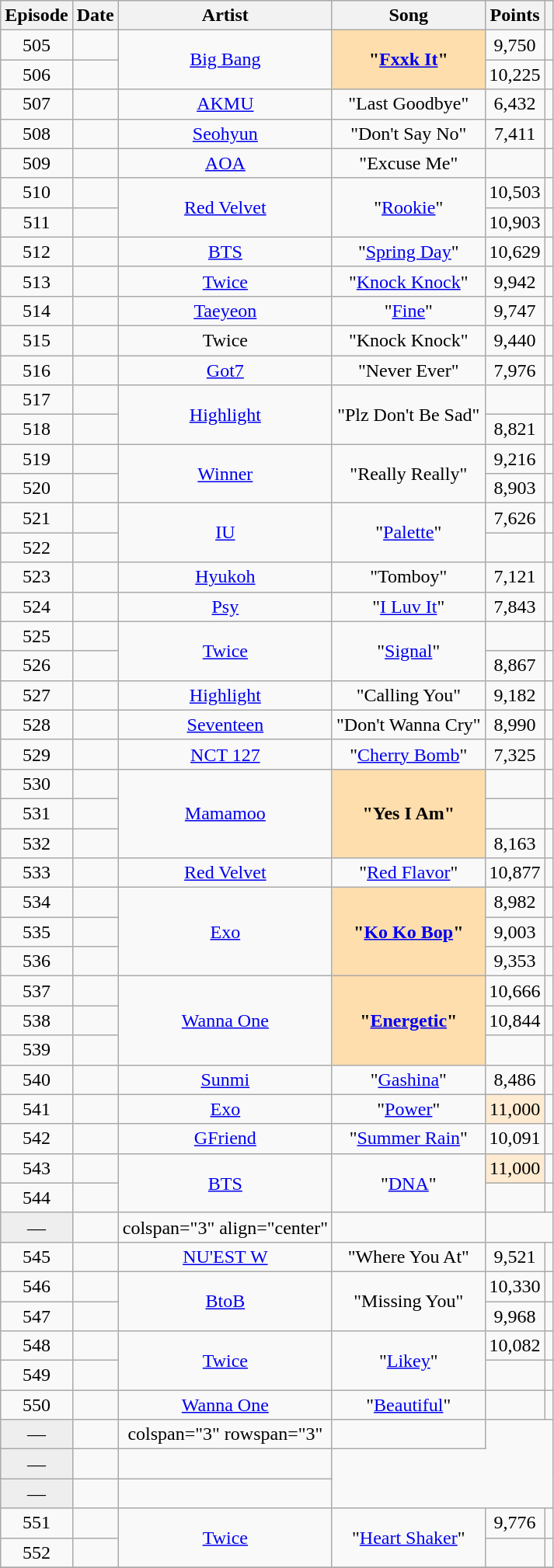<table class="sortable wikitable" style="text-align:center">
<tr>
<th>Episode</th>
<th>Date</th>
<th>Artist</th>
<th>Song</th>
<th>Points</th>
<th class=unsortable></th>
</tr>
<tr>
<td>505</td>
<td></td>
<td rowspan="2"><a href='#'>Big Bang</a></td>
<td rowspan="2" style="font-weight: bold; background: navajowhite;">"<a href='#'>Fxxk It</a>"</td>
<td>9,750</td>
<td></td>
</tr>
<tr>
<td>506</td>
<td></td>
<td>10,225</td>
<td></td>
</tr>
<tr>
<td>507</td>
<td></td>
<td><a href='#'>AKMU</a></td>
<td>"Last Goodbye"</td>
<td>6,432</td>
<td></td>
</tr>
<tr>
<td>508</td>
<td></td>
<td><a href='#'>Seohyun</a></td>
<td>"Don't Say No"</td>
<td>7,411</td>
<td></td>
</tr>
<tr>
<td>509</td>
<td></td>
<td><a href='#'>AOA</a></td>
<td>"Excuse Me"</td>
<td></td>
<td></td>
</tr>
<tr>
<td>510</td>
<td></td>
<td rowspan="2"><a href='#'>Red Velvet</a></td>
<td rowspan="2">"<a href='#'>Rookie</a>"</td>
<td>10,503</td>
<td></td>
</tr>
<tr>
<td>511</td>
<td></td>
<td>10,903</td>
<td></td>
</tr>
<tr>
<td>512</td>
<td></td>
<td><a href='#'>BTS</a></td>
<td>"<a href='#'>Spring Day</a>"</td>
<td>10,629</td>
<td></td>
</tr>
<tr>
<td>513</td>
<td></td>
<td><a href='#'>Twice</a></td>
<td>"<a href='#'>Knock Knock</a>"</td>
<td>9,942</td>
<td></td>
</tr>
<tr>
<td>514</td>
<td></td>
<td><a href='#'>Taeyeon</a></td>
<td>"<a href='#'>Fine</a>"</td>
<td>9,747</td>
<td></td>
</tr>
<tr>
<td>515</td>
<td></td>
<td>Twice</td>
<td>"Knock Knock"</td>
<td>9,440</td>
<td></td>
</tr>
<tr>
<td>516</td>
<td></td>
<td><a href='#'>Got7</a></td>
<td>"Never Ever"</td>
<td>7,976</td>
<td></td>
</tr>
<tr>
<td>517</td>
<td></td>
<td rowspan="2"><a href='#'>Highlight</a></td>
<td rowspan="2">"Plz Don't Be Sad"</td>
<td></td>
<td></td>
</tr>
<tr>
<td>518</td>
<td></td>
<td>8,821</td>
<td></td>
</tr>
<tr>
<td>519</td>
<td></td>
<td rowspan="2"><a href='#'>Winner</a></td>
<td rowspan="2">"Really Really"</td>
<td>9,216</td>
<td></td>
</tr>
<tr>
<td>520</td>
<td></td>
<td>8,903</td>
<td></td>
</tr>
<tr>
<td>521</td>
<td></td>
<td rowspan="2"><a href='#'>IU</a></td>
<td rowspan="2">"<a href='#'>Palette</a>"</td>
<td>7,626</td>
<td></td>
</tr>
<tr>
<td>522</td>
<td></td>
<td></td>
<td></td>
</tr>
<tr>
<td>523</td>
<td></td>
<td><a href='#'>Hyukoh</a></td>
<td>"Tomboy"</td>
<td>7,121</td>
<td></td>
</tr>
<tr>
<td>524</td>
<td></td>
<td><a href='#'>Psy</a></td>
<td>"<a href='#'>I Luv It</a>"</td>
<td>7,843</td>
<td></td>
</tr>
<tr>
<td>525</td>
<td></td>
<td rowspan="2"><a href='#'>Twice</a></td>
<td rowspan="2">"<a href='#'>Signal</a>"</td>
<td></td>
<td></td>
</tr>
<tr>
<td>526</td>
<td></td>
<td>8,867</td>
<td></td>
</tr>
<tr>
<td>527</td>
<td></td>
<td><a href='#'>Highlight</a></td>
<td>"Calling You"</td>
<td>9,182</td>
<td></td>
</tr>
<tr>
<td>528</td>
<td></td>
<td><a href='#'>Seventeen</a></td>
<td>"Don't Wanna Cry"</td>
<td>8,990</td>
<td></td>
</tr>
<tr>
<td>529</td>
<td></td>
<td><a href='#'>NCT 127</a></td>
<td>"<a href='#'>Cherry Bomb</a>"</td>
<td>7,325</td>
<td></td>
</tr>
<tr>
<td>530</td>
<td></td>
<td rowspan="3"><a href='#'>Mamamoo</a></td>
<td rowspan="3" style="font-weight: bold; background: navajowhite;">"Yes I Am"</td>
<td></td>
<td></td>
</tr>
<tr>
<td>531</td>
<td></td>
<td></td>
<td></td>
</tr>
<tr>
<td>532</td>
<td></td>
<td>8,163</td>
<td></td>
</tr>
<tr>
<td>533</td>
<td></td>
<td><a href='#'>Red Velvet</a></td>
<td>"<a href='#'>Red Flavor</a>"</td>
<td>10,877</td>
<td></td>
</tr>
<tr>
<td>534</td>
<td></td>
<td rowspan="3"><a href='#'>Exo</a></td>
<td rowspan="3" style="font-weight: bold; background: navajowhite;">"<a href='#'>Ko Ko Bop</a>"</td>
<td>8,982</td>
<td></td>
</tr>
<tr>
<td>535</td>
<td></td>
<td>9,003</td>
<td></td>
</tr>
<tr>
<td>536</td>
<td></td>
<td>9,353</td>
<td></td>
</tr>
<tr>
<td>537</td>
<td></td>
<td rowspan="3"><a href='#'>Wanna One</a></td>
<td rowspan="3" style="font-weight: bold; background: navajowhite;">"<a href='#'>Energetic</a>"</td>
<td>10,666</td>
<td></td>
</tr>
<tr>
<td>538</td>
<td></td>
<td>10,844</td>
<td></td>
</tr>
<tr>
<td>539</td>
<td></td>
<td></td>
<td></td>
</tr>
<tr>
<td>540</td>
<td></td>
<td><a href='#'>Sunmi</a></td>
<td>"<a href='#'>Gashina</a>"</td>
<td>8,486</td>
<td></td>
</tr>
<tr>
<td>541</td>
<td></td>
<td><a href='#'>Exo</a></td>
<td>"<a href='#'>Power</a>"</td>
<td style="background:#ffebd2;">11,000</td>
<td></td>
</tr>
<tr>
<td>542</td>
<td></td>
<td><a href='#'>GFriend</a></td>
<td>"<a href='#'>Summer Rain</a>"</td>
<td>10,091</td>
<td></td>
</tr>
<tr>
<td>543</td>
<td></td>
<td rowspan="2"><a href='#'>BTS</a></td>
<td rowspan="2">"<a href='#'>DNA</a>"</td>
<td style="background:#ffebd2;">11,000</td>
<td></td>
</tr>
<tr>
<td>544</td>
<td></td>
<td></td>
<td></td>
</tr>
<tr>
<td style="background:#eee;">—</td>
<td></td>
<td>colspan="3" align="center" </td>
<td></td>
</tr>
<tr>
<td>545</td>
<td></td>
<td><a href='#'>NU'EST W</a></td>
<td>"Where You At"</td>
<td>9,521</td>
<td></td>
</tr>
<tr>
<td>546</td>
<td></td>
<td rowspan="2"><a href='#'>BtoB</a></td>
<td rowspan="2">"Missing You"</td>
<td>10,330</td>
<td></td>
</tr>
<tr>
<td>547</td>
<td></td>
<td>9,968</td>
<td></td>
</tr>
<tr>
<td>548</td>
<td></td>
<td rowspan="2"><a href='#'>Twice</a></td>
<td rowspan="2">"<a href='#'>Likey</a>"</td>
<td>10,082</td>
<td></td>
</tr>
<tr>
<td>549</td>
<td></td>
<td></td>
<td></td>
</tr>
<tr>
<td>550</td>
<td></td>
<td><a href='#'>Wanna One</a></td>
<td>"<a href='#'>Beautiful</a>"</td>
<td></td>
<td></td>
</tr>
<tr>
<td style="background:#eee;">—</td>
<td></td>
<td>colspan="3" rowspan="3" </td>
<td></td>
</tr>
<tr>
<td style="background:#eee;">—</td>
<td></td>
<td></td>
</tr>
<tr>
<td style="background:#eee;">—</td>
<td></td>
<td></td>
</tr>
<tr>
<td>551</td>
<td></td>
<td rowspan="2"><a href='#'>Twice</a></td>
<td rowspan="2">"<a href='#'>Heart Shaker</a>"</td>
<td>9,776</td>
<td></td>
</tr>
<tr>
<td>552</td>
<td></td>
<td></td>
<td></td>
</tr>
<tr>
</tr>
</table>
